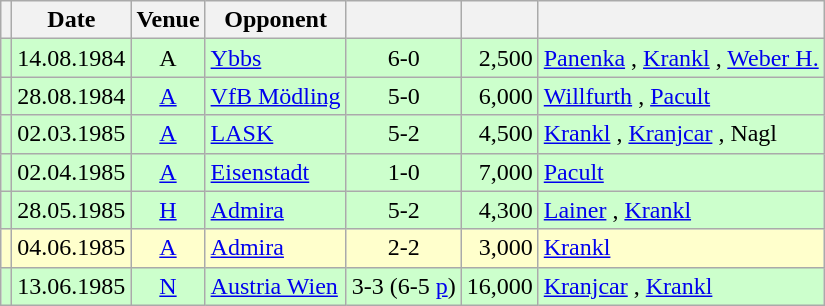<table class="wikitable" Style="text-align: center">
<tr>
<th></th>
<th>Date</th>
<th>Venue</th>
<th>Opponent</th>
<th></th>
<th></th>
<th></th>
</tr>
<tr style="background:#cfc">
<td></td>
<td>14.08.1984</td>
<td>A</td>
<td align="left"><a href='#'>Ybbs</a></td>
<td>6-0</td>
<td align="right">2,500</td>
<td align="left"><a href='#'>Panenka</a> , <a href='#'>Krankl</a>   , <a href='#'>Weber H.</a>  </td>
</tr>
<tr style="background:#cfc">
<td></td>
<td>28.08.1984</td>
<td><a href='#'>A</a></td>
<td align="left"><a href='#'>VfB Mödling</a></td>
<td>5-0</td>
<td align="right">6,000</td>
<td align="left"><a href='#'>Willfurth</a>   , <a href='#'>Pacult</a>  </td>
</tr>
<tr style="background:#cfc">
<td></td>
<td>02.03.1985</td>
<td><a href='#'>A</a></td>
<td align="left"><a href='#'>LASK</a></td>
<td>5-2</td>
<td align="right">4,500</td>
<td align="left"><a href='#'>Krankl</a>   , <a href='#'>Kranjcar</a> , Nagl </td>
</tr>
<tr style="background:#cfc">
<td></td>
<td>02.04.1985</td>
<td><a href='#'>A</a></td>
<td align="left"><a href='#'>Eisenstadt</a></td>
<td>1-0</td>
<td align="right">7,000</td>
<td align="left"><a href='#'>Pacult</a> </td>
</tr>
<tr style="background:#cfc">
<td></td>
<td>28.05.1985</td>
<td><a href='#'>H</a></td>
<td align="left"><a href='#'>Admira</a></td>
<td>5-2</td>
<td align="right">4,300</td>
<td align="left"><a href='#'>Lainer</a>  , <a href='#'>Krankl</a>   </td>
</tr>
<tr style="background:#ffc">
<td></td>
<td>04.06.1985</td>
<td><a href='#'>A</a></td>
<td align="left"><a href='#'>Admira</a></td>
<td>2-2</td>
<td align="right">3,000</td>
<td align="left"><a href='#'>Krankl</a>  </td>
</tr>
<tr style="background:#cfc">
<td></td>
<td>13.06.1985</td>
<td><a href='#'>N</a></td>
<td align="left"><a href='#'>Austria Wien</a></td>
<td>3-3 (6-5 <a href='#'>p</a>)</td>
<td align="right">16,000</td>
<td align="left"><a href='#'>Kranjcar</a>  , <a href='#'>Krankl</a> </td>
</tr>
</table>
